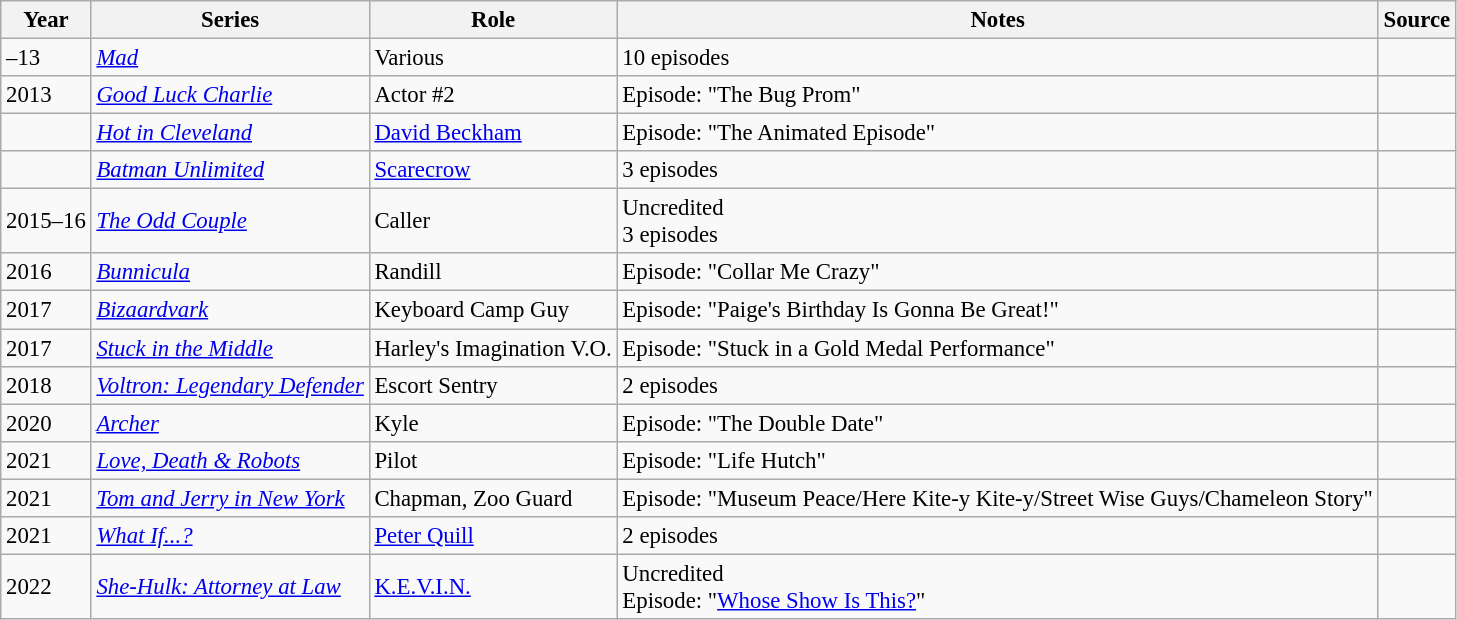<table class="wikitable sortable plainrowheaders" style="width=95%; font-size: 95%;">
<tr>
<th>Year </th>
<th>Series</th>
<th>Role</th>
<th class="unsortable">Notes </th>
<th class="unsortable">Source</th>
</tr>
<tr>
<td>–13</td>
<td><em><a href='#'>Mad</a></em></td>
<td>Various</td>
<td>10 episodes</td>
<td></td>
</tr>
<tr>
<td>2013</td>
<td><em><a href='#'>Good Luck Charlie</a></em></td>
<td>Actor #2</td>
<td>Episode: "The Bug Prom"</td>
<td></td>
</tr>
<tr>
<td></td>
<td><em><a href='#'>Hot in Cleveland</a></em></td>
<td><a href='#'>David Beckham</a></td>
<td>Episode: "The Animated Episode"</td>
<td></td>
</tr>
<tr>
<td></td>
<td><em><a href='#'>Batman Unlimited</a></em></td>
<td><a href='#'>Scarecrow</a></td>
<td>3 episodes</td>
<td></td>
</tr>
<tr>
<td>2015–16</td>
<td><em><a href='#'>The Odd Couple</a></em></td>
<td>Caller</td>
<td>Uncredited<br>3 episodes</td>
<td></td>
</tr>
<tr>
<td>2016</td>
<td><em><a href='#'>Bunnicula</a></em></td>
<td>Randill</td>
<td>Episode: "Collar Me Crazy"</td>
<td></td>
</tr>
<tr>
<td>2017</td>
<td><em><a href='#'>Bizaardvark</a></em></td>
<td>Keyboard Camp Guy</td>
<td>Episode: "Paige's Birthday Is Gonna Be Great!"</td>
<td></td>
</tr>
<tr>
<td>2017</td>
<td><em><a href='#'>Stuck in the Middle</a></em></td>
<td>Harley's Imagination V.O.</td>
<td>Episode: "Stuck in a Gold Medal Performance"</td>
</tr>
<tr>
<td>2018</td>
<td><em><a href='#'>Voltron: Legendary Defender</a></em></td>
<td>Escort Sentry</td>
<td>2 episodes</td>
<td></td>
</tr>
<tr>
<td>2020</td>
<td><em><a href='#'>Archer</a></em></td>
<td>Kyle</td>
<td>Episode: "The Double Date"</td>
<td></td>
</tr>
<tr>
<td>2021</td>
<td><em><a href='#'>Love, Death & Robots</a></em></td>
<td>Pilot</td>
<td>Episode: "Life Hutch"</td>
<td></td>
</tr>
<tr>
<td>2021</td>
<td><em><a href='#'>Tom and Jerry in New York</a></em></td>
<td>Chapman, Zoo Guard</td>
<td>Episode: "Museum Peace/Here Kite-y Kite-y/Street Wise Guys/Chameleon Story"</td>
</tr>
<tr>
<td>2021</td>
<td><em><a href='#'>What If...?</a></em></td>
<td><a href='#'>Peter Quill</a></td>
<td>2 episodes</td>
<td></td>
</tr>
<tr>
<td>2022</td>
<td><em><a href='#'>She-Hulk: Attorney at Law</a></em></td>
<td><a href='#'>K.E.V.I.N.</a></td>
<td>Uncredited<br>Episode: "<a href='#'>Whose Show Is This?</a>"</td>
<td></td>
</tr>
</table>
